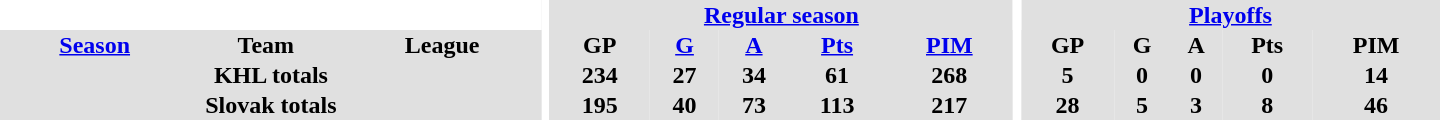<table border="0" cellpadding="1" cellspacing="0" style="text-align:center; width:60em">
<tr bgcolor="#e0e0e0">
<th colspan="3" bgcolor="#ffffff"></th>
<th rowspan="99" bgcolor="#ffffff"></th>
<th colspan="5"><a href='#'>Regular season</a></th>
<th rowspan="99" bgcolor="#ffffff"></th>
<th colspan="5"><a href='#'>Playoffs</a></th>
</tr>
<tr bgcolor="#e0e0e0">
<th><a href='#'>Season</a></th>
<th>Team</th>
<th>League</th>
<th>GP</th>
<th><a href='#'>G</a></th>
<th><a href='#'>A</a></th>
<th><a href='#'>Pts</a></th>
<th><a href='#'>PIM</a></th>
<th>GP</th>
<th>G</th>
<th>A</th>
<th>Pts</th>
<th>PIM</th>
</tr>
<tr bgcolor="#e0e0e0">
<th colspan="3">KHL totals</th>
<th>234</th>
<th>27</th>
<th>34</th>
<th>61</th>
<th>268</th>
<th>5</th>
<th>0</th>
<th>0</th>
<th>0</th>
<th>14</th>
</tr>
<tr bgcolor="#e0e0e0">
<th colspan="3">Slovak totals</th>
<th>195</th>
<th>40</th>
<th>73</th>
<th>113</th>
<th>217</th>
<th>28</th>
<th>5</th>
<th>3</th>
<th>8</th>
<th>46</th>
</tr>
</table>
